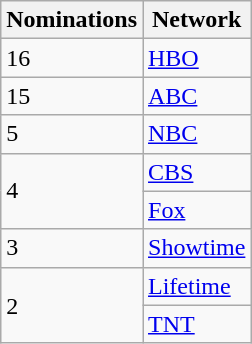<table class="wikitable">
<tr>
<th>Nominations</th>
<th>Network</th>
</tr>
<tr>
<td>16</td>
<td><a href='#'>HBO</a></td>
</tr>
<tr>
<td>15</td>
<td><a href='#'>ABC</a></td>
</tr>
<tr>
<td>5</td>
<td><a href='#'>NBC</a></td>
</tr>
<tr>
<td rowspan="2">4</td>
<td><a href='#'>CBS</a></td>
</tr>
<tr>
<td><a href='#'>Fox</a></td>
</tr>
<tr>
<td>3</td>
<td><a href='#'>Showtime</a></td>
</tr>
<tr>
<td rowspan="2">2</td>
<td><a href='#'>Lifetime</a></td>
</tr>
<tr>
<td><a href='#'>TNT</a></td>
</tr>
</table>
